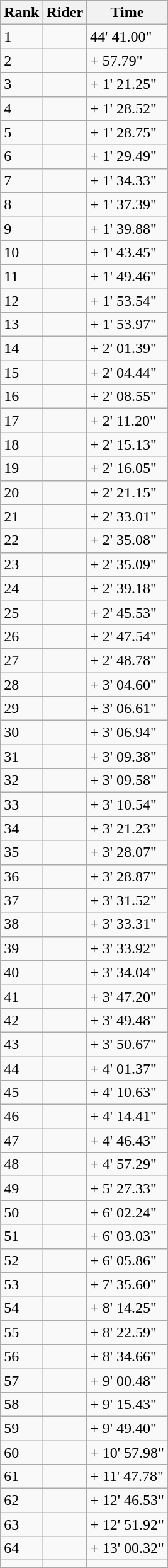<table class="wikitable">
<tr>
<th>Rank</th>
<th>Rider</th>
<th>Time</th>
</tr>
<tr>
<td>1</td>
<td></td>
<td>44' 41.00"</td>
</tr>
<tr>
<td>2</td>
<td></td>
<td>+ 57.79"</td>
</tr>
<tr>
<td>3</td>
<td></td>
<td>+ 1' 21.25"</td>
</tr>
<tr>
<td>4</td>
<td></td>
<td>+ 1' 28.52"</td>
</tr>
<tr>
<td>5</td>
<td></td>
<td>+ 1' 28.75"</td>
</tr>
<tr>
<td>6</td>
<td></td>
<td>+ 1' 29.49"</td>
</tr>
<tr>
<td>7</td>
<td></td>
<td>+ 1' 34.33"</td>
</tr>
<tr>
<td>8</td>
<td></td>
<td>+ 1' 37.39"</td>
</tr>
<tr>
<td>9</td>
<td></td>
<td>+ 1' 39.88"</td>
</tr>
<tr>
<td>10</td>
<td></td>
<td>+ 1' 43.45"</td>
</tr>
<tr>
<td>11</td>
<td></td>
<td>+ 1' 49.46"</td>
</tr>
<tr>
<td>12</td>
<td></td>
<td>+ 1' 53.54"</td>
</tr>
<tr>
<td>13</td>
<td></td>
<td>+ 1' 53.97"</td>
</tr>
<tr>
<td>14</td>
<td></td>
<td>+ 2' 01.39"</td>
</tr>
<tr>
<td>15</td>
<td></td>
<td>+ 2' 04.44"</td>
</tr>
<tr>
<td>16</td>
<td></td>
<td>+ 2' 08.55"</td>
</tr>
<tr>
<td>17</td>
<td></td>
<td>+ 2' 11.20"</td>
</tr>
<tr>
<td>18</td>
<td></td>
<td>+ 2' 15.13"</td>
</tr>
<tr>
<td>19</td>
<td></td>
<td>+ 2' 16.05"</td>
</tr>
<tr>
<td>20</td>
<td></td>
<td>+ 2' 21.15"</td>
</tr>
<tr>
<td>21</td>
<td></td>
<td>+ 2' 33.01"</td>
</tr>
<tr>
<td>22</td>
<td></td>
<td>+ 2' 35.08"</td>
</tr>
<tr>
<td>23</td>
<td></td>
<td>+ 2' 35.09"</td>
</tr>
<tr>
<td>24</td>
<td></td>
<td>+ 2' 39.18"</td>
</tr>
<tr>
<td>25</td>
<td></td>
<td>+ 2' 45.53"</td>
</tr>
<tr>
<td>26</td>
<td></td>
<td>+ 2' 47.54"</td>
</tr>
<tr>
<td>27</td>
<td></td>
<td>+ 2' 48.78"</td>
</tr>
<tr>
<td>28</td>
<td></td>
<td>+ 3' 04.60"</td>
</tr>
<tr>
<td>29</td>
<td></td>
<td>+ 3' 06.61"</td>
</tr>
<tr>
<td>30</td>
<td></td>
<td>+ 3' 06.94"</td>
</tr>
<tr>
<td>31</td>
<td></td>
<td>+ 3' 09.38"</td>
</tr>
<tr>
<td>32</td>
<td></td>
<td>+ 3' 09.58"</td>
</tr>
<tr>
<td>33</td>
<td></td>
<td>+ 3' 10.54"</td>
</tr>
<tr>
<td>34</td>
<td></td>
<td>+ 3' 21.23"</td>
</tr>
<tr>
<td>35</td>
<td></td>
<td>+ 3' 28.07"</td>
</tr>
<tr>
<td>36</td>
<td></td>
<td>+ 3' 28.87"</td>
</tr>
<tr>
<td>37</td>
<td></td>
<td>+ 3' 31.52"</td>
</tr>
<tr>
<td>38</td>
<td></td>
<td>+ 3' 33.31"</td>
</tr>
<tr>
<td>39</td>
<td></td>
<td>+ 3' 33.92"</td>
</tr>
<tr>
<td>40</td>
<td></td>
<td>+ 3' 34.04"</td>
</tr>
<tr>
<td>41</td>
<td></td>
<td>+ 3' 47.20"</td>
</tr>
<tr>
<td>42</td>
<td></td>
<td>+ 3' 49.48"</td>
</tr>
<tr>
<td>43</td>
<td></td>
<td>+ 3' 50.67"</td>
</tr>
<tr>
<td>44</td>
<td></td>
<td>+ 4' 01.37"</td>
</tr>
<tr>
<td>45</td>
<td></td>
<td>+ 4' 10.63"</td>
</tr>
<tr>
<td>46</td>
<td></td>
<td>+ 4' 14.41"</td>
</tr>
<tr>
<td>47</td>
<td></td>
<td>+ 4' 46.43"</td>
</tr>
<tr>
<td>48</td>
<td></td>
<td>+ 4' 57.29"</td>
</tr>
<tr>
<td>49</td>
<td></td>
<td>+ 5' 27.33"</td>
</tr>
<tr>
<td>50</td>
<td></td>
<td>+ 6' 02.24"</td>
</tr>
<tr>
<td>51</td>
<td></td>
<td>+ 6' 03.03"</td>
</tr>
<tr>
<td>52</td>
<td></td>
<td>+ 6' 05.86"</td>
</tr>
<tr>
<td>53</td>
<td></td>
<td>+ 7' 35.60"</td>
</tr>
<tr>
<td>54</td>
<td></td>
<td>+ 8' 14.25"</td>
</tr>
<tr>
<td>55</td>
<td></td>
<td>+ 8' 22.59"</td>
</tr>
<tr>
<td>56</td>
<td></td>
<td>+ 8' 34.66"</td>
</tr>
<tr>
<td>57</td>
<td></td>
<td>+ 9' 00.48"</td>
</tr>
<tr>
<td>58</td>
<td></td>
<td>+ 9' 15.43"</td>
</tr>
<tr>
<td>59</td>
<td></td>
<td>+ 9' 49.40"</td>
</tr>
<tr>
<td>60</td>
<td></td>
<td>+ 10' 57.98"</td>
</tr>
<tr>
<td>61</td>
<td></td>
<td>+ 11' 47.78"</td>
</tr>
<tr>
<td>62</td>
<td></td>
<td>+ 12' 46.53"</td>
</tr>
<tr>
<td>63</td>
<td></td>
<td>+ 12' 51.92"</td>
</tr>
<tr>
<td>64</td>
<td></td>
<td>+ 13' 00.32"</td>
</tr>
<tr>
<td></td>
<td></td>
<td></td>
</tr>
</table>
